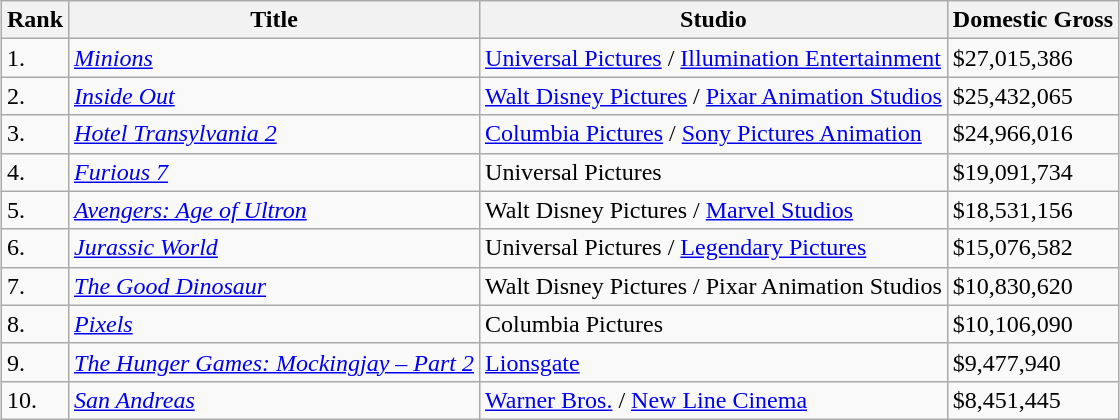<table class="wikitable sortable" style="margin:auto; margin:auto;">
<tr>
<th>Rank</th>
<th>Title</th>
<th>Studio</th>
<th>Domestic Gross</th>
</tr>
<tr>
<td>1.</td>
<td><em><a href='#'>Minions</a></em></td>
<td><a href='#'>Universal Pictures</a> / <a href='#'>Illumination Entertainment</a></td>
<td>$27,015,386</td>
</tr>
<tr>
<td>2.</td>
<td><em><a href='#'>Inside Out</a></em></td>
<td><a href='#'>Walt Disney Pictures</a> / <a href='#'>Pixar Animation Studios</a></td>
<td>$25,432,065</td>
</tr>
<tr>
<td>3.</td>
<td><em><a href='#'>Hotel Transylvania 2</a></em></td>
<td><a href='#'>Columbia Pictures</a> / <a href='#'>Sony Pictures Animation</a></td>
<td>$24,966,016</td>
</tr>
<tr>
<td>4.</td>
<td><em><a href='#'>Furious 7</a></em></td>
<td>Universal Pictures</td>
<td>$19,091,734</td>
</tr>
<tr>
<td>5.</td>
<td><em><a href='#'>Avengers: Age of Ultron</a></em></td>
<td>Walt Disney Pictures / <a href='#'>Marvel Studios</a></td>
<td>$18,531,156</td>
</tr>
<tr>
<td>6.</td>
<td><em><a href='#'>Jurassic World</a></em></td>
<td>Universal Pictures / <a href='#'>Legendary Pictures</a></td>
<td>$15,076,582</td>
</tr>
<tr>
<td>7.</td>
<td><em><a href='#'>The Good Dinosaur</a></em></td>
<td>Walt Disney Pictures / Pixar Animation Studios</td>
<td>$10,830,620</td>
</tr>
<tr>
<td>8.</td>
<td><em><a href='#'>Pixels</a></em></td>
<td>Columbia Pictures</td>
<td>$10,106,090</td>
</tr>
<tr>
<td>9.</td>
<td><em><a href='#'>The Hunger Games: Mockingjay – Part 2</a></em></td>
<td><a href='#'>Lionsgate</a></td>
<td>$9,477,940</td>
</tr>
<tr>
<td>10.</td>
<td><em><a href='#'>San Andreas</a></em></td>
<td><a href='#'>Warner Bros.</a> / <a href='#'>New Line Cinema</a></td>
<td>$8,451,445</td>
</tr>
</table>
